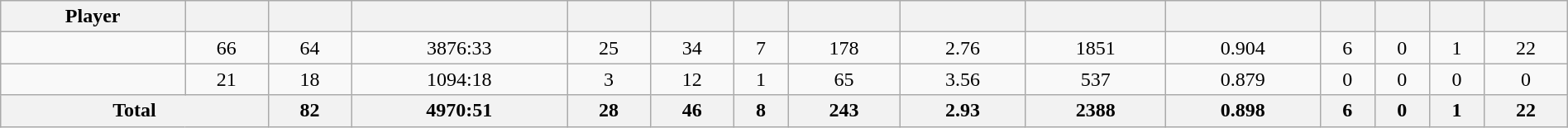<table class="wikitable sortable" style="width:100%; text-align:center;">
<tr>
<th>Player</th>
<th></th>
<th></th>
<th></th>
<th></th>
<th></th>
<th></th>
<th></th>
<th></th>
<th></th>
<th></th>
<th></th>
<th></th>
<th></th>
<th></th>
</tr>
<tr>
<td></td>
<td>66</td>
<td>64</td>
<td>3876:33</td>
<td>25</td>
<td>34</td>
<td>7</td>
<td>178</td>
<td>2.76</td>
<td>1851</td>
<td>0.904</td>
<td>6</td>
<td>0</td>
<td>1</td>
<td>22</td>
</tr>
<tr>
<td></td>
<td>21</td>
<td>18</td>
<td>1094:18</td>
<td>3</td>
<td>12</td>
<td>1</td>
<td>65</td>
<td>3.56</td>
<td>537</td>
<td>0.879</td>
<td>0</td>
<td>0</td>
<td>0</td>
<td>0</td>
</tr>
<tr class="sortbottom">
<th colspan=2>Total</th>
<th>82</th>
<th>4970:51</th>
<th>28</th>
<th>46</th>
<th>8</th>
<th>243</th>
<th>2.93</th>
<th>2388</th>
<th>0.898</th>
<th>6</th>
<th>0</th>
<th>1</th>
<th>22</th>
</tr>
</table>
